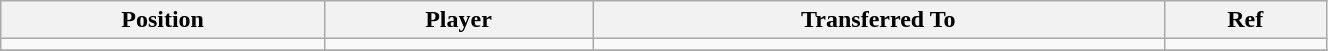<table class="wikitable sortable" style="width:70%; text-align:center; font-size:100%; text-align:left;">
<tr>
<th><strong>Position</strong></th>
<th><strong>Player</strong></th>
<th><strong>Transferred To</strong></th>
<th><strong>Ref</strong></th>
</tr>
<tr>
<td></td>
<td></td>
<td></td>
<td></td>
</tr>
<tr>
</tr>
</table>
